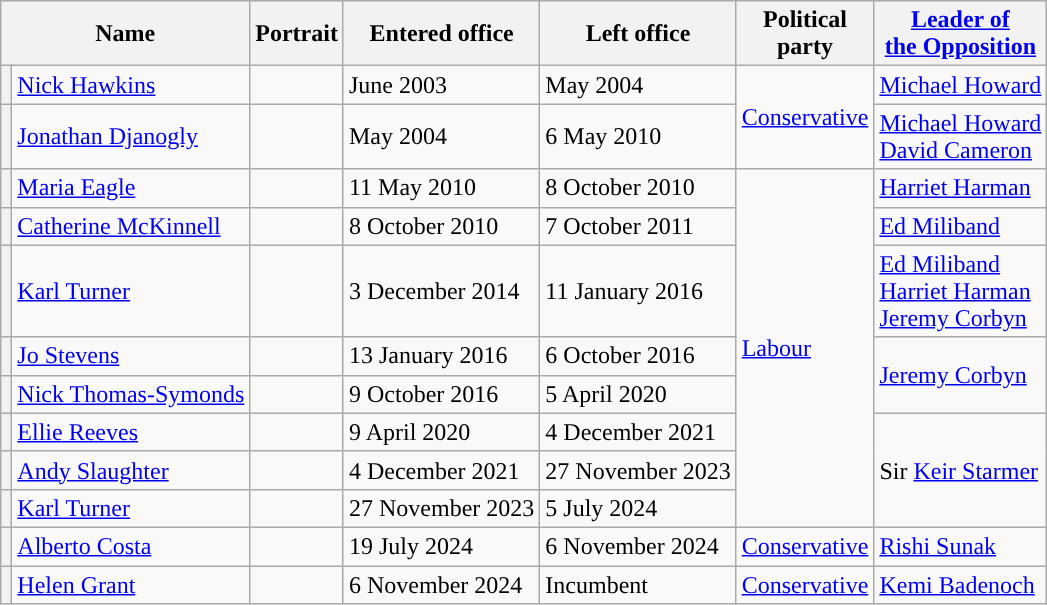<table class="wikitable">
<tr>
<th colspan="2">Name</th>
<th style="width:50px;">Portrait</th>
<th>Entered office</th>
<th>Left office</th>
<th style="width:50px;">Political party</th>
<th><a href='#'>Leader of</a><br><a href='#'>the Opposition</a></th>
</tr>
<tr>
<th style="background-color: "></th>
<td><a href='#'>Nick Hawkins</a></td>
<td></td>
<td>June 2003</td>
<td>May 2004</td>
<td rowspan="2"><a href='#'>Conservative</a></td>
<td><a href='#'>Michael Howard</a></td>
</tr>
<tr>
<th style="background-color: "></th>
<td><a href='#'>Jonathan Djanogly</a></td>
<td></td>
<td>May 2004</td>
<td>6 May 2010</td>
<td><a href='#'>Michael Howard</a><br><a href='#'>David Cameron</a></td>
</tr>
<tr>
<th style="background-color: "></th>
<td><a href='#'>Maria Eagle</a></td>
<td></td>
<td>11 May 2010</td>
<td>8 October 2010</td>
<td rowspan="8"><a href='#'>Labour</a></td>
<td><a href='#'>Harriet Harman</a><br></td>
</tr>
<tr>
<th style="background-color: "></th>
<td><a href='#'>Catherine McKinnell</a></td>
<td></td>
<td>8 October 2010</td>
<td>7 October 2011</td>
<td><a href='#'>Ed Miliband</a></td>
</tr>
<tr>
<th style="background-color: "></th>
<td><a href='#'>Karl Turner</a></td>
<td></td>
<td>3 December 2014</td>
<td>11 January 2016</td>
<td><a href='#'>Ed Miliband</a><br><a href='#'>Harriet Harman</a> <br><a href='#'>Jeremy Corbyn</a></td>
</tr>
<tr>
<th style="background-color: "></th>
<td><a href='#'>Jo Stevens</a></td>
<td></td>
<td>13 January 2016</td>
<td>6 October 2016</td>
<td rowspan="2"><a href='#'>Jeremy Corbyn</a></td>
</tr>
<tr>
<th style="background-color: "></th>
<td><a href='#'>Nick Thomas-Symonds</a></td>
<td></td>
<td>9 October 2016</td>
<td>5 April 2020</td>
</tr>
<tr>
<th style="background-color: "></th>
<td><a href='#'>Ellie Reeves</a></td>
<td></td>
<td>9 April 2020</td>
<td>4 December 2021</td>
<td rowspan="3">Sir <a href='#'>Keir Starmer</a></td>
</tr>
<tr>
<th style="background-color: "></th>
<td><a href='#'>Andy Slaughter</a></td>
<td></td>
<td>4 December 2021</td>
<td>27 November 2023</td>
</tr>
<tr>
<th style="background-color: "></th>
<td><a href='#'>Karl Turner</a></td>
<td></td>
<td>27 November 2023</td>
<td>5 July 2024</td>
</tr>
<tr>
<th style="background-color: "></th>
<td><a href='#'>Alberto Costa</a></td>
<td></td>
<td>19 July 2024</td>
<td>6 November 2024</td>
<td><a href='#'>Conservative</a></td>
<td><a href='#'>Rishi Sunak</a></td>
</tr>
<tr>
<th style="background-color: "></th>
<td><a href='#'>Helen Grant</a></td>
<td></td>
<td>6 November 2024</td>
<td>Incumbent</td>
<td><a href='#'>Conservative</a></td>
<td><a href='#'>Kemi Badenoch</a></td>
</tr>
</table>
